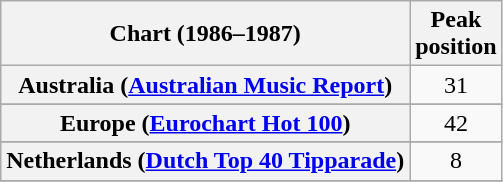<table class="wikitable sortable plainrowheaders" style="text-align:center">
<tr>
<th>Chart (1986–1987)</th>
<th>Peak<br>position</th>
</tr>
<tr>
<th scope="row">Australia (<a href='#'>Australian Music Report</a>)</th>
<td>31</td>
</tr>
<tr>
</tr>
<tr>
</tr>
<tr>
<th scope="row">Europe (<a href='#'>Eurochart Hot 100</a>)</th>
<td>42</td>
</tr>
<tr>
</tr>
<tr>
<th scope="row">Netherlands (<a href='#'>Dutch Top 40 Tipparade</a>)</th>
<td>8</td>
</tr>
<tr>
</tr>
<tr>
</tr>
<tr>
</tr>
<tr>
</tr>
<tr>
</tr>
</table>
